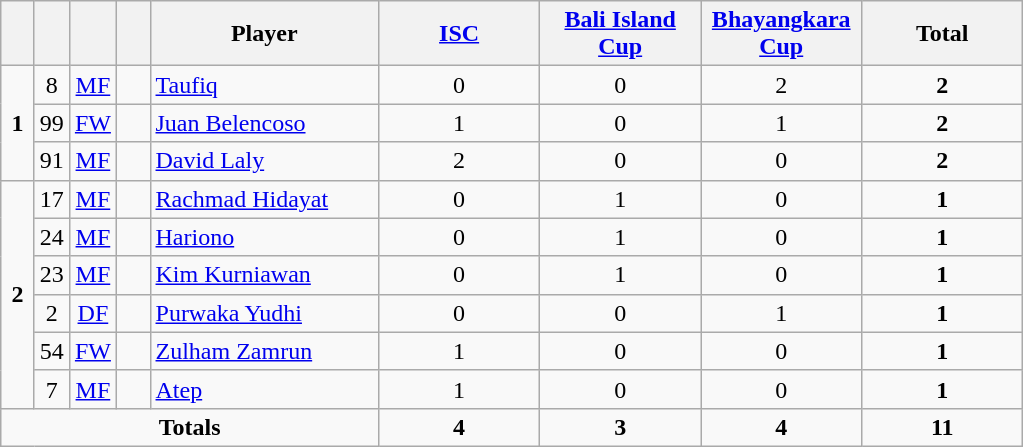<table class="wikitable" style="text-align:center">
<tr>
<th width=15></th>
<th width=15></th>
<th width=15></th>
<th width=15></th>
<th width=145>Player</th>
<th width=100><a href='#'>ISC</a></th>
<th width=100><a href='#'>Bali Island Cup</a></th>
<th width=100><a href='#'>Bhayangkara Cup</a></th>
<th width=100>Total</th>
</tr>
<tr>
<td rowspan=3><strong>1</strong></td>
<td>8</td>
<td><a href='#'>MF</a></td>
<td></td>
<td style="text-align:left"><a href='#'>Taufiq</a></td>
<td>0</td>
<td>0</td>
<td>2</td>
<td><strong>2</strong></td>
</tr>
<tr>
<td>99</td>
<td><a href='#'>FW</a></td>
<td></td>
<td style="text-align:left"><a href='#'>Juan Belencoso</a></td>
<td>1</td>
<td>0</td>
<td>1</td>
<td><strong>2</strong></td>
</tr>
<tr>
<td>91</td>
<td><a href='#'>MF</a></td>
<td></td>
<td style="text-align:left"><a href='#'>David Laly</a></td>
<td>2</td>
<td>0</td>
<td>0</td>
<td><strong>2</strong></td>
</tr>
<tr>
<td rowspan=6><strong>2</strong></td>
<td>17</td>
<td><a href='#'>MF</a></td>
<td></td>
<td style="text-align:left"><a href='#'>Rachmad Hidayat</a></td>
<td>0</td>
<td>1</td>
<td>0</td>
<td><strong>1</strong></td>
</tr>
<tr>
<td>24</td>
<td><a href='#'>MF</a></td>
<td></td>
<td style="text-align:left"><a href='#'>Hariono</a></td>
<td>0</td>
<td>1</td>
<td>0</td>
<td><strong>1</strong></td>
</tr>
<tr>
<td>23</td>
<td><a href='#'>MF</a></td>
<td></td>
<td style="text-align:left"><a href='#'>Kim Kurniawan</a></td>
<td>0</td>
<td>1</td>
<td>0</td>
<td><strong>1</strong></td>
</tr>
<tr>
<td>2</td>
<td><a href='#'>DF</a></td>
<td></td>
<td style="text-align:left"><a href='#'>Purwaka Yudhi</a></td>
<td>0</td>
<td>0</td>
<td>1</td>
<td><strong>1</strong></td>
</tr>
<tr>
<td>54</td>
<td><a href='#'>FW</a></td>
<td></td>
<td style="text-align:left"><a href='#'>Zulham Zamrun</a></td>
<td>1</td>
<td>0</td>
<td>0</td>
<td><strong>1</strong></td>
</tr>
<tr>
<td>7</td>
<td><a href='#'>MF</a></td>
<td></td>
<td style="text-align:left"><a href='#'>Atep</a></td>
<td>1</td>
<td>0</td>
<td>0</td>
<td><strong>1</strong></td>
</tr>
<tr>
<td colspan=5><strong>Totals</strong></td>
<td><strong>4</strong></td>
<td><strong>3</strong></td>
<td><strong>4</strong></td>
<td><strong>11</strong></td>
</tr>
</table>
